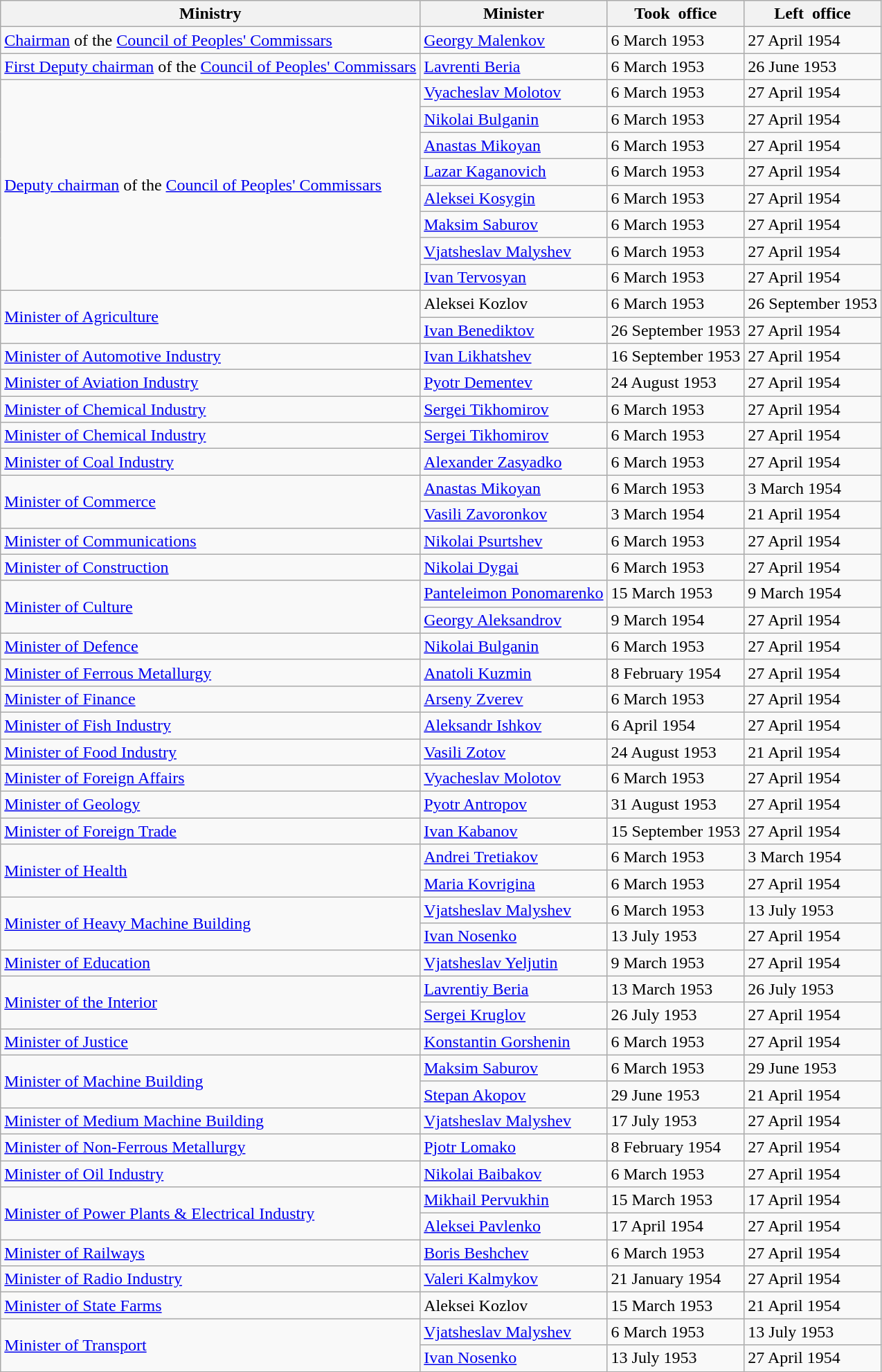<table class="wikitable">
<tr>
<th>Ministry</th>
<th>Minister</th>
<th>Took office</th>
<th>Left office</th>
</tr>
<tr>
<td><a href='#'>Chairman</a> of the <a href='#'>Council of Peoples' Commissars</a></td>
<td><a href='#'>Georgy Malenkov</a></td>
<td>6 March 1953</td>
<td>27 April 1954</td>
</tr>
<tr>
<td><a href='#'>First Deputy chairman</a> of the <a href='#'>Council of Peoples' Commissars</a></td>
<td><a href='#'>Lavrenti Beria</a></td>
<td>6 March 1953</td>
<td>26 June 1953</td>
</tr>
<tr>
<td rowspan=8><a href='#'>Deputy chairman</a> of the <a href='#'>Council of Peoples' Commissars</a></td>
<td><a href='#'>Vyacheslav Molotov</a></td>
<td>6 March 1953</td>
<td>27 April 1954</td>
</tr>
<tr>
<td><a href='#'>Nikolai Bulganin</a></td>
<td>6 March 1953</td>
<td>27 April 1954</td>
</tr>
<tr>
<td><a href='#'>Anastas Mikoyan</a></td>
<td>6 March 1953</td>
<td>27 April 1954</td>
</tr>
<tr>
<td><a href='#'>Lazar Kaganovich</a></td>
<td>6 March 1953</td>
<td>27 April 1954</td>
</tr>
<tr>
<td><a href='#'>Aleksei Kosygin</a></td>
<td>6 March 1953</td>
<td>27 April 1954</td>
</tr>
<tr>
<td><a href='#'>Maksim Saburov</a></td>
<td>6 March 1953</td>
<td>27 April 1954</td>
</tr>
<tr>
<td><a href='#'>Vjatsheslav Malyshev</a></td>
<td>6 March 1953</td>
<td>27 April 1954</td>
</tr>
<tr>
<td><a href='#'>Ivan Tervosyan</a></td>
<td>6 March 1953</td>
<td>27 April 1954</td>
</tr>
<tr>
<td rowspan=2><a href='#'>Minister of Agriculture</a></td>
<td>Aleksei Kozlov</td>
<td>6 March 1953</td>
<td>26 September 1953</td>
</tr>
<tr>
<td><a href='#'>Ivan Benediktov</a></td>
<td>26 September 1953</td>
<td>27 April 1954</td>
</tr>
<tr>
<td><a href='#'>Minister of Automotive Industry</a></td>
<td><a href='#'>Ivan Likhatshev</a></td>
<td>16 September 1953</td>
<td>27 April 1954</td>
</tr>
<tr>
<td><a href='#'>Minister of Aviation Industry</a></td>
<td><a href='#'>Pyotr Dementev</a></td>
<td>24 August 1953</td>
<td>27 April 1954</td>
</tr>
<tr>
<td><a href='#'>Minister of Chemical Industry</a></td>
<td><a href='#'>Sergei Tikhomirov</a></td>
<td>6 March 1953</td>
<td>27 April 1954</td>
</tr>
<tr>
<td><a href='#'>Minister of Chemical Industry</a></td>
<td><a href='#'>Sergei Tikhomirov</a></td>
<td>6 March 1953</td>
<td>27 April 1954</td>
</tr>
<tr>
<td><a href='#'>Minister of Coal Industry</a></td>
<td><a href='#'>Alexander Zasyadko</a></td>
<td>6 March 1953</td>
<td>27 April 1954</td>
</tr>
<tr>
<td rowspan=2><a href='#'>Minister of Commerce</a></td>
<td><a href='#'>Anastas Mikoyan</a></td>
<td>6 March 1953</td>
<td>3 March 1954</td>
</tr>
<tr>
<td><a href='#'>Vasili Zavoronkov</a></td>
<td>3 March 1954</td>
<td>21 April 1954</td>
</tr>
<tr>
<td><a href='#'>Minister of Communications</a></td>
<td><a href='#'>Nikolai Psurtshev</a></td>
<td>6 March 1953</td>
<td>27 April 1954</td>
</tr>
<tr>
<td><a href='#'>Minister of Construction</a></td>
<td><a href='#'>Nikolai Dygai</a></td>
<td>6 March 1953</td>
<td>27 April 1954</td>
</tr>
<tr>
<td rowspan=2><a href='#'>Minister of Culture</a></td>
<td><a href='#'>Panteleimon Ponomarenko</a></td>
<td>15 March 1953</td>
<td>9 March 1954</td>
</tr>
<tr>
<td><a href='#'>Georgy Aleksandrov</a></td>
<td>9 March 1954</td>
<td>27 April 1954</td>
</tr>
<tr>
<td><a href='#'>Minister of Defence</a></td>
<td><a href='#'>Nikolai Bulganin</a></td>
<td>6 March 1953</td>
<td>27 April 1954</td>
</tr>
<tr>
<td><a href='#'>Minister of Ferrous Metallurgy</a></td>
<td><a href='#'>Anatoli Kuzmin</a></td>
<td>8 February 1954</td>
<td>27 April 1954</td>
</tr>
<tr>
<td><a href='#'>Minister of Finance</a></td>
<td><a href='#'>Arseny Zverev</a></td>
<td>6 March 1953</td>
<td>27 April 1954</td>
</tr>
<tr>
<td><a href='#'>Minister of Fish Industry</a></td>
<td><a href='#'>Aleksandr Ishkov</a></td>
<td>6 April 1954</td>
<td>27 April 1954</td>
</tr>
<tr>
<td><a href='#'>Minister of Food Industry</a></td>
<td><a href='#'>Vasili Zotov</a></td>
<td>24 August 1953</td>
<td>21 April 1954</td>
</tr>
<tr>
<td><a href='#'>Minister of Foreign Affairs</a></td>
<td><a href='#'>Vyacheslav Molotov</a></td>
<td>6 March 1953</td>
<td>27 April 1954</td>
</tr>
<tr>
<td><a href='#'>Minister of Geology</a></td>
<td><a href='#'>Pyotr Antropov</a></td>
<td>31 August 1953</td>
<td>27 April 1954</td>
</tr>
<tr>
<td><a href='#'>Minister of Foreign Trade</a></td>
<td><a href='#'>Ivan Kabanov</a></td>
<td>15 September 1953</td>
<td>27 April 1954</td>
</tr>
<tr>
<td rowspan=2><a href='#'>Minister of Health</a></td>
<td><a href='#'>Andrei Tretiakov</a></td>
<td>6 March 1953</td>
<td>3 March 1954</td>
</tr>
<tr>
<td><a href='#'>Maria Kovrigina</a></td>
<td>6 March 1953</td>
<td>27 April 1954</td>
</tr>
<tr>
<td rowspan=2><a href='#'>Minister of Heavy Machine Building</a></td>
<td><a href='#'>Vjatsheslav Malyshev</a></td>
<td>6 March 1953</td>
<td>13 July 1953</td>
</tr>
<tr>
<td><a href='#'>Ivan Nosenko</a></td>
<td>13 July 1953</td>
<td>27 April 1954</td>
</tr>
<tr>
<td><a href='#'>Minister of Education</a></td>
<td><a href='#'>Vjatsheslav Yeljutin</a></td>
<td>9 March 1953</td>
<td>27 April 1954</td>
</tr>
<tr>
<td rowspan=2><a href='#'>Minister of the Interior</a></td>
<td><a href='#'>Lavrentiy Beria</a></td>
<td>13 March 1953</td>
<td>26 July 1953</td>
</tr>
<tr>
<td><a href='#'>Sergei Kruglov</a></td>
<td>26 July 1953</td>
<td>27 April 1954</td>
</tr>
<tr>
<td><a href='#'>Minister of Justice</a></td>
<td><a href='#'>Konstantin Gorshenin</a></td>
<td>6 March 1953</td>
<td>27 April 1954</td>
</tr>
<tr>
<td rowspan=2><a href='#'>Minister of Machine Building</a></td>
<td><a href='#'>Maksim Saburov</a></td>
<td>6 March 1953</td>
<td>29 June 1953</td>
</tr>
<tr>
<td><a href='#'>Stepan Akopov</a></td>
<td>29 June 1953</td>
<td>21 April 1954</td>
</tr>
<tr>
<td><a href='#'>Minister of Medium Machine Building</a></td>
<td><a href='#'>Vjatsheslav Malyshev</a></td>
<td>17 July 1953</td>
<td>27 April 1954</td>
</tr>
<tr>
<td><a href='#'>Minister of Non-Ferrous Metallurgy</a></td>
<td><a href='#'>Pjotr Lomako</a></td>
<td>8 February 1954</td>
<td>27 April 1954</td>
</tr>
<tr>
<td><a href='#'>Minister of Oil Industry</a></td>
<td><a href='#'>Nikolai Baibakov</a></td>
<td>6 March 1953</td>
<td>27 April 1954</td>
</tr>
<tr>
<td rowspan=2><a href='#'>Minister of Power Plants & Electrical Industry</a></td>
<td><a href='#'>Mikhail Pervukhin</a></td>
<td>15 March 1953</td>
<td>17 April 1954</td>
</tr>
<tr>
<td><a href='#'>Aleksei Pavlenko</a></td>
<td>17 April 1954</td>
<td>27 April 1954</td>
</tr>
<tr>
<td><a href='#'>Minister of Railways</a></td>
<td><a href='#'>Boris Beshchev</a></td>
<td>6 March 1953</td>
<td>27 April 1954</td>
</tr>
<tr>
<td><a href='#'>Minister of Radio Industry</a></td>
<td><a href='#'>Valeri Kalmykov</a></td>
<td>21 January 1954</td>
<td>27 April 1954</td>
</tr>
<tr>
<td><a href='#'>Minister of State Farms</a></td>
<td>Aleksei Kozlov</td>
<td>15 March 1953</td>
<td>21 April 1954</td>
</tr>
<tr>
<td rowspan=2><a href='#'>Minister of Transport</a></td>
<td><a href='#'>Vjatsheslav Malyshev</a></td>
<td>6 March 1953</td>
<td>13 July 1953</td>
</tr>
<tr>
<td><a href='#'>Ivan Nosenko</a></td>
<td>13 July 1953</td>
<td>27 April 1954</td>
</tr>
<tr>
</tr>
</table>
